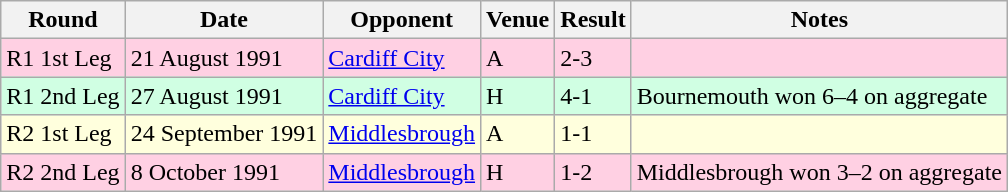<table class="wikitable">
<tr>
<th>Round</th>
<th>Date</th>
<th>Opponent</th>
<th>Venue</th>
<th>Result</th>
<th>Notes</th>
</tr>
<tr style="background-color: #ffd0e3;">
<td>R1 1st Leg</td>
<td>21 August 1991</td>
<td><a href='#'>Cardiff City</a></td>
<td>A</td>
<td>2-3</td>
<td></td>
</tr>
<tr style="background-color: #d0ffe3;">
<td>R1 2nd Leg</td>
<td>27 August 1991</td>
<td><a href='#'>Cardiff City</a></td>
<td>H</td>
<td>4-1</td>
<td>Bournemouth won 6–4 on aggregate</td>
</tr>
<tr style="background-color: #ffffdd;">
<td>R2 1st Leg</td>
<td>24 September 1991</td>
<td><a href='#'>Middlesbrough</a></td>
<td>A</td>
<td>1-1</td>
<td></td>
</tr>
<tr style="background-color: #ffd0e3;">
<td>R2 2nd Leg</td>
<td>8 October 1991</td>
<td><a href='#'>Middlesbrough</a></td>
<td>H</td>
<td>1-2</td>
<td>Middlesbrough won 3–2 on aggregate</td>
</tr>
</table>
